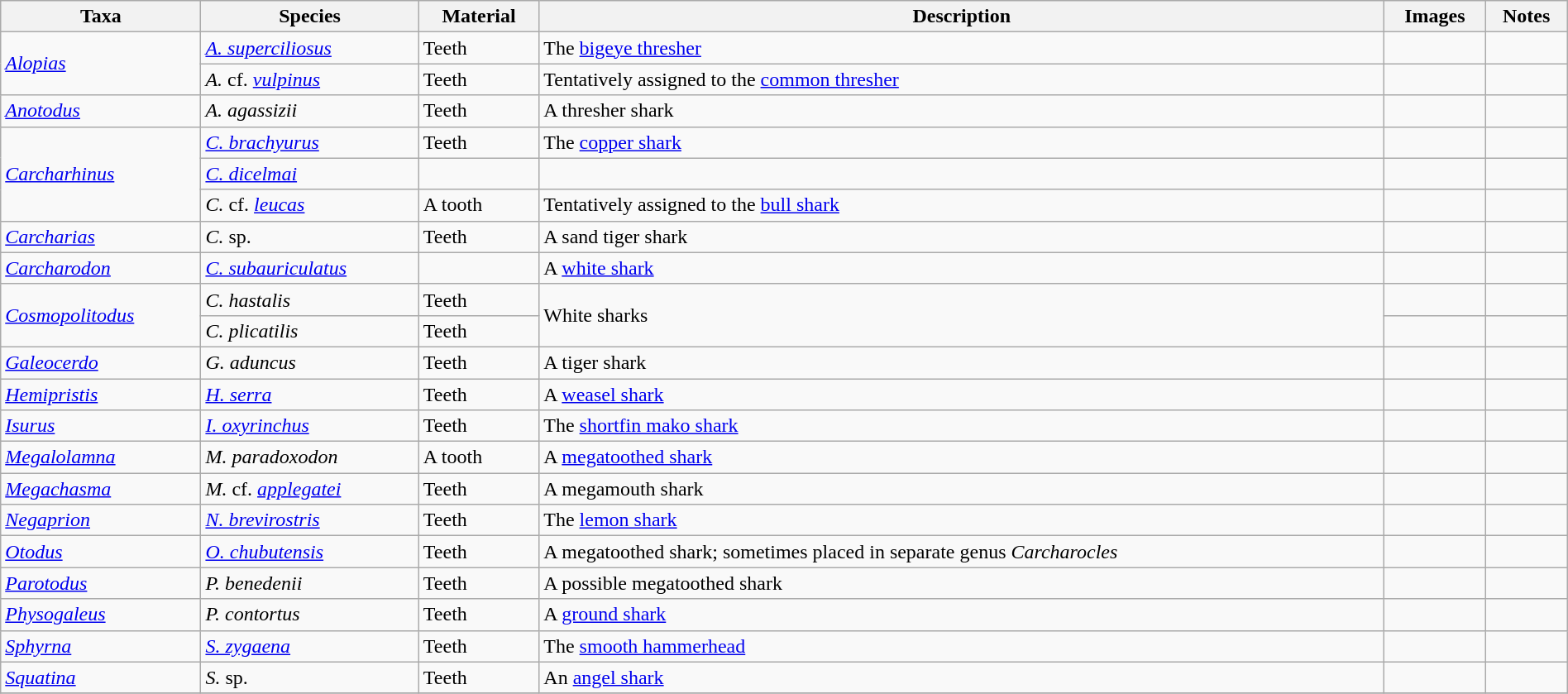<table class="wikitable"  style="margin:auto; width:100%;">
<tr>
<th>Taxa</th>
<th>Species</th>
<th>Material</th>
<th>Description</th>
<th>Images</th>
<th class=unsortable>Notes</th>
</tr>
<tr>
<td rowspan="2"><em><a href='#'>Alopias</a></em></td>
<td><em><a href='#'>A. superciliosus</a></em></td>
<td>Teeth</td>
<td>The <a href='#'>bigeye thresher</a></td>
<td></td>
<td></td>
</tr>
<tr>
<td><em>A.</em> cf. <em><a href='#'>vulpinus</a></em></td>
<td>Teeth</td>
<td>Tentatively assigned to the <a href='#'>common thresher</a></td>
<td></td>
<td></td>
</tr>
<tr>
<td><em><a href='#'>Anotodus</a></em></td>
<td><em>A. agassizii</em></td>
<td>Teeth</td>
<td>A thresher shark</td>
<td></td>
<td></td>
</tr>
<tr>
<td rowspan="3"><em><a href='#'>Carcharhinus</a></em></td>
<td><em><a href='#'>C. brachyurus</a></em></td>
<td>Teeth</td>
<td>The <a href='#'>copper shark</a></td>
<td></td>
<td></td>
</tr>
<tr>
<td><em><a href='#'>C. dicelmai</a></em></td>
<td></td>
<td></td>
<td></td>
<td></td>
</tr>
<tr>
<td><em>C.</em> cf. <em><a href='#'>leucas</a></em></td>
<td>A tooth</td>
<td>Tentatively assigned to the <a href='#'>bull shark</a></td>
<td></td>
<td></td>
</tr>
<tr>
<td><em><a href='#'>Carcharias</a></em></td>
<td><em>C.</em> sp.</td>
<td>Teeth</td>
<td>A sand tiger shark</td>
<td></td>
<td></td>
</tr>
<tr>
<td><em><a href='#'>Carcharodon</a></em></td>
<td><em><a href='#'>C. subauriculatus</a></em></td>
<td></td>
<td>A <a href='#'>white shark</a></td>
<td></td>
<td></td>
</tr>
<tr>
<td rowspan="2"><em><a href='#'>Cosmopolitodus</a></em></td>
<td><em>C. hastalis</em></td>
<td>Teeth</td>
<td rowspan="2">White sharks</td>
<td></td>
<td></td>
</tr>
<tr>
<td><em>C. plicatilis</em></td>
<td>Teeth</td>
<td></td>
<td></td>
</tr>
<tr>
<td><em><a href='#'>Galeocerdo</a></em></td>
<td><em>G. aduncus</em></td>
<td>Teeth</td>
<td>A tiger shark</td>
<td></td>
<td></td>
</tr>
<tr>
<td><em><a href='#'>Hemipristis</a></em></td>
<td><em><a href='#'>H. serra</a></em></td>
<td>Teeth</td>
<td>A <a href='#'>weasel shark</a></td>
<td></td>
<td></td>
</tr>
<tr>
<td><em><a href='#'>Isurus</a></em></td>
<td><em><a href='#'>I. oxyrinchus</a></em></td>
<td>Teeth</td>
<td>The <a href='#'>shortfin mako shark</a></td>
<td></td>
<td></td>
</tr>
<tr>
<td><em><a href='#'>Megalolamna</a></em></td>
<td><em>M. paradoxodon</em></td>
<td>A tooth</td>
<td>A <a href='#'>megatoothed shark</a></td>
<td></td>
<td></td>
</tr>
<tr>
<td><em><a href='#'>Megachasma</a></em></td>
<td><em>M.</em> cf. <em><a href='#'>applegatei</a></em></td>
<td>Teeth</td>
<td>A megamouth shark</td>
<td></td>
<td></td>
</tr>
<tr>
<td><em><a href='#'>Negaprion</a></em></td>
<td><em><a href='#'>N. brevirostris</a></em></td>
<td>Teeth</td>
<td>The <a href='#'>lemon shark</a></td>
<td></td>
<td></td>
</tr>
<tr>
<td><em><a href='#'>Otodus</a></em></td>
<td><em><a href='#'>O. chubutensis</a></em></td>
<td>Teeth</td>
<td>A megatoothed shark; sometimes placed in separate genus <em>Carcharocles</em></td>
<td></td>
<td></td>
</tr>
<tr>
<td><em><a href='#'>Parotodus</a></em></td>
<td><em>P. benedenii</em></td>
<td>Teeth</td>
<td>A possible megatoothed shark</td>
<td></td>
<td></td>
</tr>
<tr>
<td><em><a href='#'>Physogaleus</a></em></td>
<td><em>P. contortus</em></td>
<td>Teeth</td>
<td>A <a href='#'>ground shark</a></td>
<td></td>
<td></td>
</tr>
<tr>
<td><em><a href='#'>Sphyrna</a></em></td>
<td><em><a href='#'>S. zygaena</a></em></td>
<td>Teeth</td>
<td>The <a href='#'>smooth hammerhead</a></td>
<td></td>
<td></td>
</tr>
<tr>
<td><em><a href='#'>Squatina</a></em></td>
<td><em>S.</em> sp.</td>
<td>Teeth</td>
<td>An <a href='#'>angel shark</a></td>
<td></td>
<td></td>
</tr>
<tr>
</tr>
</table>
